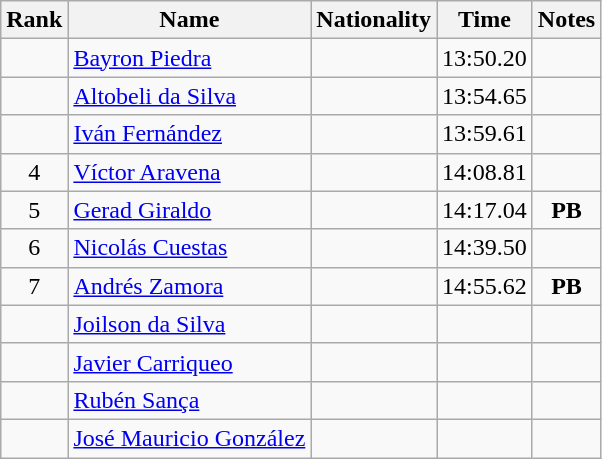<table class="wikitable sortable" style="text-align:center">
<tr>
<th>Rank</th>
<th>Name</th>
<th>Nationality</th>
<th>Time</th>
<th>Notes</th>
</tr>
<tr>
<td></td>
<td align=left><a href='#'>Bayron Piedra</a></td>
<td align=left></td>
<td>13:50.20</td>
<td></td>
</tr>
<tr>
<td></td>
<td align=left><a href='#'>Altobeli da Silva</a></td>
<td align=left></td>
<td>13:54.65</td>
<td></td>
</tr>
<tr>
<td></td>
<td align=left><a href='#'>Iván Fernández</a></td>
<td align=left></td>
<td>13:59.61</td>
<td></td>
</tr>
<tr>
<td>4</td>
<td align=left><a href='#'>Víctor Aravena</a></td>
<td align=left></td>
<td>14:08.81</td>
<td></td>
</tr>
<tr>
<td>5</td>
<td align=left><a href='#'>Gerad Giraldo</a></td>
<td align=left></td>
<td>14:17.04</td>
<td><strong>PB</strong></td>
</tr>
<tr>
<td>6</td>
<td align=left><a href='#'>Nicolás Cuestas</a></td>
<td align=left></td>
<td>14:39.50</td>
<td></td>
</tr>
<tr>
<td>7</td>
<td align=left><a href='#'>Andrés Zamora</a></td>
<td align=left></td>
<td>14:55.62</td>
<td><strong>PB</strong></td>
</tr>
<tr>
<td></td>
<td align=left><a href='#'>Joilson da Silva</a></td>
<td align=left></td>
<td></td>
<td></td>
</tr>
<tr>
<td></td>
<td align=left><a href='#'>Javier Carriqueo</a></td>
<td align=left></td>
<td></td>
<td></td>
</tr>
<tr>
<td></td>
<td align=left><a href='#'>Rubén Sança</a></td>
<td align=left></td>
<td></td>
<td></td>
</tr>
<tr>
<td></td>
<td align=left><a href='#'>José Mauricio González</a></td>
<td align=left></td>
<td></td>
<td></td>
</tr>
</table>
